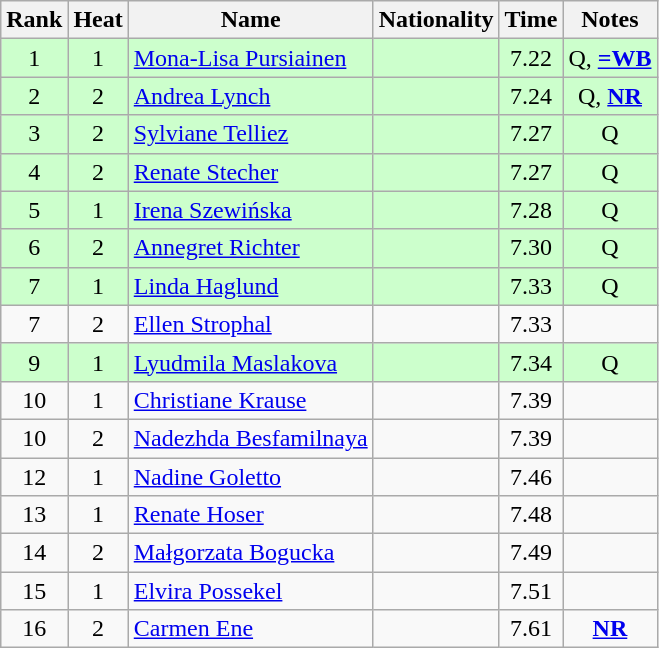<table class="wikitable sortable" style="text-align:center">
<tr>
<th>Rank</th>
<th>Heat</th>
<th>Name</th>
<th>Nationality</th>
<th>Time</th>
<th>Notes</th>
</tr>
<tr bgcolor=ccffcc>
<td>1</td>
<td>1</td>
<td align="left"><a href='#'>Mona-Lisa Pursiainen</a></td>
<td align=left></td>
<td>7.22</td>
<td>Q, <strong><a href='#'>=WB</a></strong></td>
</tr>
<tr bgcolor=ccffcc>
<td>2</td>
<td>2</td>
<td align="left"><a href='#'>Andrea Lynch</a></td>
<td align=left></td>
<td>7.24</td>
<td>Q, <strong><a href='#'>NR</a></strong></td>
</tr>
<tr bgcolor=ccffcc>
<td>3</td>
<td>2</td>
<td align="left"><a href='#'>Sylviane Telliez</a></td>
<td align=left></td>
<td>7.27</td>
<td>Q</td>
</tr>
<tr bgcolor=ccffcc>
<td>4</td>
<td>2</td>
<td align="left"><a href='#'>Renate Stecher</a></td>
<td align=left></td>
<td>7.27</td>
<td>Q</td>
</tr>
<tr bgcolor=ccffcc>
<td>5</td>
<td>1</td>
<td align="left"><a href='#'>Irena Szewińska</a></td>
<td align=left></td>
<td>7.28</td>
<td>Q</td>
</tr>
<tr bgcolor=ccffcc>
<td>6</td>
<td>2</td>
<td align="left"><a href='#'>Annegret Richter</a></td>
<td align=left></td>
<td>7.30</td>
<td>Q</td>
</tr>
<tr bgcolor=ccffcc>
<td>7</td>
<td>1</td>
<td align="left"><a href='#'>Linda Haglund</a></td>
<td align=left></td>
<td>7.33</td>
<td>Q</td>
</tr>
<tr>
<td>7</td>
<td>2</td>
<td align="left"><a href='#'>Ellen Strophal</a></td>
<td align=left></td>
<td>7.33</td>
<td></td>
</tr>
<tr bgcolor=ccffcc>
<td>9</td>
<td>1</td>
<td align="left"><a href='#'>Lyudmila Maslakova</a></td>
<td align=left></td>
<td>7.34</td>
<td>Q</td>
</tr>
<tr>
<td>10</td>
<td>1</td>
<td align="left"><a href='#'>Christiane Krause</a></td>
<td align=left></td>
<td>7.39</td>
<td></td>
</tr>
<tr>
<td>10</td>
<td>2</td>
<td align="left"><a href='#'>Nadezhda Besfamilnaya</a></td>
<td align=left></td>
<td>7.39</td>
<td></td>
</tr>
<tr>
<td>12</td>
<td>1</td>
<td align="left"><a href='#'>Nadine Goletto</a></td>
<td align=left></td>
<td>7.46</td>
<td></td>
</tr>
<tr>
<td>13</td>
<td>1</td>
<td align="left"><a href='#'>Renate Hoser</a></td>
<td align=left></td>
<td>7.48</td>
<td></td>
</tr>
<tr>
<td>14</td>
<td>2</td>
<td align="left"><a href='#'>Małgorzata Bogucka</a></td>
<td align=left></td>
<td>7.49</td>
<td></td>
</tr>
<tr>
<td>15</td>
<td>1</td>
<td align="left"><a href='#'>Elvira Possekel</a></td>
<td align=left></td>
<td>7.51</td>
<td></td>
</tr>
<tr>
<td>16</td>
<td>2</td>
<td align="left"><a href='#'>Carmen Ene</a></td>
<td align=left></td>
<td>7.61</td>
<td><strong><a href='#'>NR</a></strong></td>
</tr>
</table>
